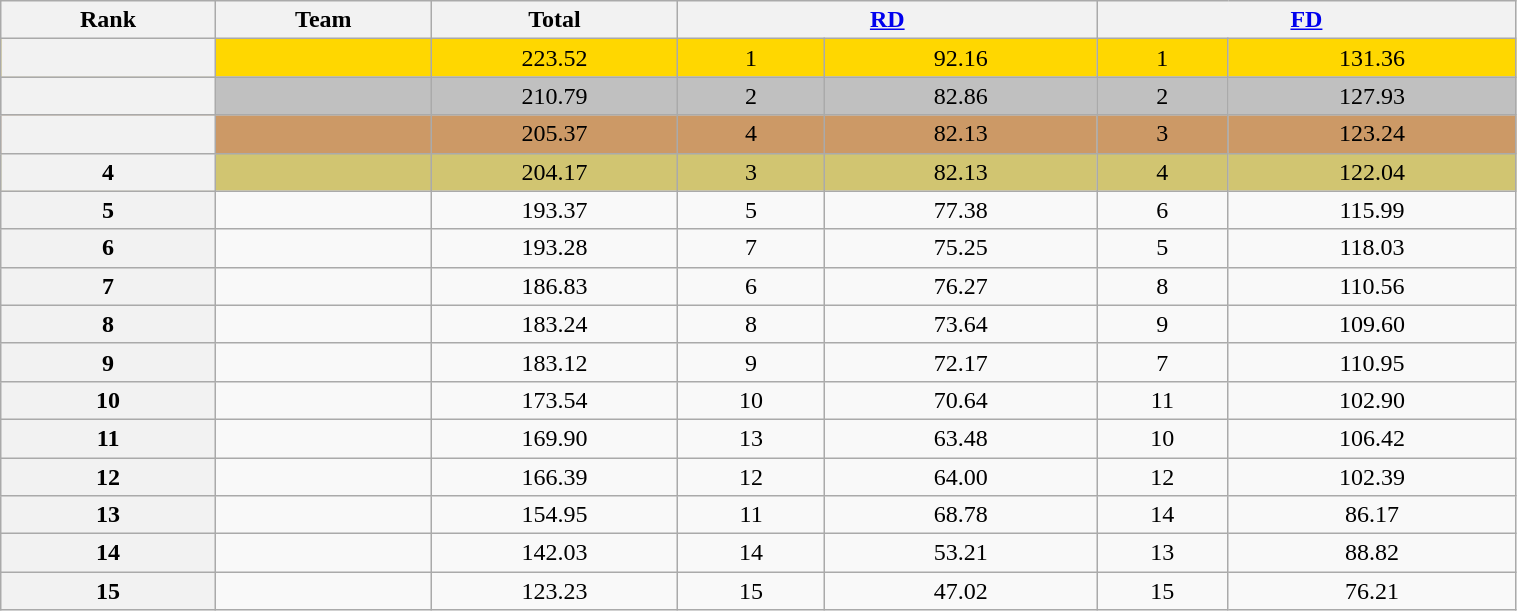<table class="wikitable sortable" style="text-align:center; width:80%">
<tr>
<th scope="col">Rank</th>
<th scope="col">Team</th>
<th scope="col">Total</th>
<th scope="col" colspan="2" width="80px"><a href='#'>RD</a></th>
<th scope="col" colspan="2" width="80px"><a href='#'>FD</a></th>
</tr>
<tr bgcolor="gold">
<th scope="row"></th>
<td align="left"></td>
<td>223.52</td>
<td>1</td>
<td>92.16</td>
<td>1</td>
<td>131.36</td>
</tr>
<tr bgcolor="silver">
<th scope="row"></th>
<td align="left"></td>
<td>210.79</td>
<td>2</td>
<td>82.86</td>
<td>2</td>
<td>127.93</td>
</tr>
<tr bgcolor="cc9966">
<th scope="row"></th>
<td align="left"></td>
<td>205.37</td>
<td>4</td>
<td>82.13</td>
<td>3</td>
<td>123.24</td>
</tr>
<tr bgcolor="#d1c571">
<th scope="row">4</th>
<td align="left"></td>
<td>204.17</td>
<td>3</td>
<td>82.13</td>
<td>4</td>
<td>122.04</td>
</tr>
<tr>
<th scope="row">5</th>
<td align="left"></td>
<td>193.37</td>
<td>5</td>
<td>77.38</td>
<td>6</td>
<td>115.99</td>
</tr>
<tr>
<th scope="row">6</th>
<td align="left"></td>
<td>193.28</td>
<td>7</td>
<td>75.25</td>
<td>5</td>
<td>118.03</td>
</tr>
<tr>
<th scope="row">7</th>
<td align="left"></td>
<td>186.83</td>
<td>6</td>
<td>76.27</td>
<td>8</td>
<td>110.56</td>
</tr>
<tr>
<th scope="row">8</th>
<td align="left"></td>
<td>183.24</td>
<td>8</td>
<td>73.64</td>
<td>9</td>
<td>109.60</td>
</tr>
<tr>
<th scope="row">9</th>
<td align="left"></td>
<td>183.12</td>
<td>9</td>
<td>72.17</td>
<td>7</td>
<td>110.95</td>
</tr>
<tr>
<th scope="row">10</th>
<td align="left"></td>
<td>173.54</td>
<td>10</td>
<td>70.64</td>
<td>11</td>
<td>102.90</td>
</tr>
<tr>
<th scope="row">11</th>
<td align="left"></td>
<td>169.90</td>
<td>13</td>
<td>63.48</td>
<td>10</td>
<td>106.42</td>
</tr>
<tr>
<th scope="row">12</th>
<td align="left"></td>
<td>166.39</td>
<td>12</td>
<td>64.00</td>
<td>12</td>
<td>102.39</td>
</tr>
<tr>
<th scope="row">13</th>
<td align="left"></td>
<td>154.95</td>
<td>11</td>
<td>68.78</td>
<td>14</td>
<td>86.17</td>
</tr>
<tr>
<th scope="row">14</th>
<td align="left"></td>
<td>142.03</td>
<td>14</td>
<td>53.21</td>
<td>13</td>
<td>88.82</td>
</tr>
<tr>
<th scope="row">15</th>
<td align="left"></td>
<td>123.23</td>
<td>15</td>
<td>47.02</td>
<td>15</td>
<td>76.21</td>
</tr>
</table>
